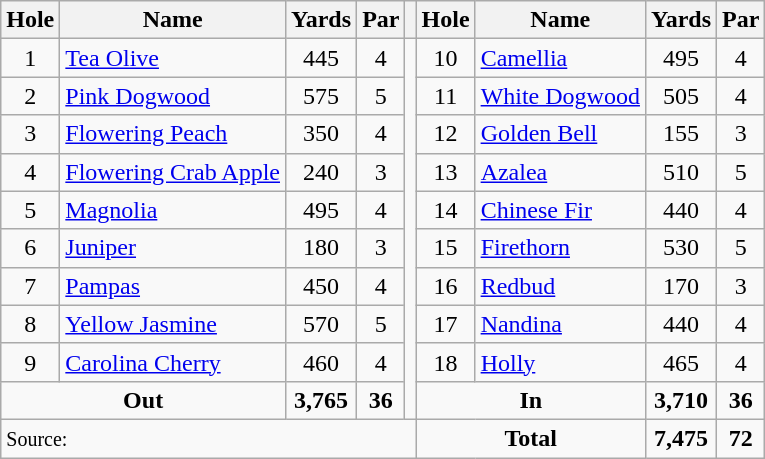<table class=wikitable style="text-align: center">
<tr>
<th>Hole</th>
<th>Name</th>
<th>Yards</th>
<th>Par</th>
<th></th>
<th>Hole</th>
<th>Name</th>
<th>Yards</th>
<th>Par</th>
</tr>
<tr>
<td>1</td>
<td align=left><a href='#'>Tea Olive</a></td>
<td>445</td>
<td>4</td>
<td rowspan=10></td>
<td>10</td>
<td align=left><a href='#'>Camellia</a></td>
<td>495</td>
<td>4</td>
</tr>
<tr>
<td>2</td>
<td align=left><a href='#'>Pink Dogwood</a></td>
<td>575</td>
<td>5</td>
<td>11</td>
<td align=left><a href='#'>White Dogwood</a></td>
<td>505</td>
<td>4</td>
</tr>
<tr>
<td>3</td>
<td align=left><a href='#'>Flowering Peach</a></td>
<td>350</td>
<td>4</td>
<td>12</td>
<td align=left><a href='#'>Golden Bell</a></td>
<td>155</td>
<td>3</td>
</tr>
<tr>
<td>4</td>
<td align=left><a href='#'>Flowering Crab Apple</a></td>
<td>240</td>
<td>3</td>
<td>13</td>
<td align=left><a href='#'>Azalea</a></td>
<td>510</td>
<td>5</td>
</tr>
<tr>
<td>5</td>
<td align=left><a href='#'>Magnolia</a></td>
<td>495</td>
<td>4</td>
<td>14</td>
<td align=left><a href='#'>Chinese Fir</a></td>
<td>440</td>
<td>4</td>
</tr>
<tr>
<td>6</td>
<td align=left><a href='#'>Juniper</a></td>
<td>180</td>
<td>3</td>
<td>15</td>
<td align=left><a href='#'>Firethorn</a></td>
<td>530</td>
<td>5</td>
</tr>
<tr>
<td>7</td>
<td align=left><a href='#'>Pampas</a></td>
<td>450</td>
<td>4</td>
<td>16</td>
<td align=left><a href='#'>Redbud</a></td>
<td>170</td>
<td>3</td>
</tr>
<tr>
<td>8</td>
<td align=left><a href='#'>Yellow Jasmine</a></td>
<td>570</td>
<td>5</td>
<td>17</td>
<td align=left><a href='#'>Nandina</a></td>
<td>440</td>
<td>4</td>
</tr>
<tr>
<td>9</td>
<td align=left><a href='#'>Carolina Cherry</a></td>
<td>460</td>
<td>4</td>
<td>18</td>
<td align=left><a href='#'>Holly</a></td>
<td>465</td>
<td>4</td>
</tr>
<tr>
<td colspan=2><strong>Out</strong></td>
<td><strong>3,765</strong></td>
<td><strong>36</strong></td>
<td colspan=2><strong>In</strong></td>
<td><strong>3,710</strong></td>
<td><strong>36</strong></td>
</tr>
<tr>
<td colspan=5 align=left><small>Source:</small></td>
<td colspan=2><strong>Total</strong></td>
<td><strong>7,475</strong></td>
<td><strong>72</strong></td>
</tr>
</table>
